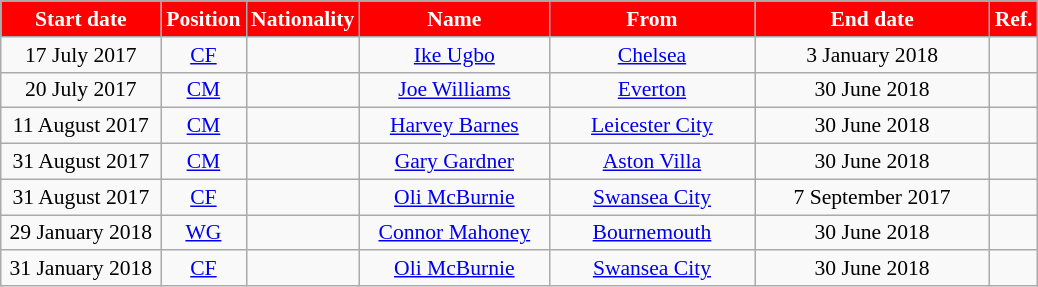<table class="wikitable"  style="text-align:center; font-size:90%; ">
<tr>
<th style="background:#FF0000; color:white; width:100px;">Start date</th>
<th style="background:#FF0000; color:white; width:50px;">Position</th>
<th style="background:#FF0000; color:white; width:50px;">Nationality</th>
<th style="background:#FF0000; color:white; width:120px;">Name</th>
<th style="background:#FF0000; color:white; width:130px;">From</th>
<th style="background:#FF0000; color:white; width:150px;">End date</th>
<th style="background:#FF0000; color:white; width:25px;">Ref.</th>
</tr>
<tr>
<td>17 July 2017</td>
<td><a href='#'>CF</a></td>
<td></td>
<td><a href='#'>Ike Ugbo</a></td>
<td><a href='#'>Chelsea</a></td>
<td>3 January 2018</td>
<td></td>
</tr>
<tr>
<td>20 July 2017</td>
<td><a href='#'>CM</a></td>
<td></td>
<td><a href='#'>Joe Williams</a></td>
<td><a href='#'>Everton</a></td>
<td>30 June 2018</td>
<td></td>
</tr>
<tr>
<td>11 August 2017</td>
<td><a href='#'>CM</a></td>
<td></td>
<td><a href='#'>Harvey Barnes</a></td>
<td><a href='#'>Leicester City</a></td>
<td>30 June 2018</td>
<td></td>
</tr>
<tr>
<td>31 August 2017</td>
<td><a href='#'>CM</a></td>
<td></td>
<td><a href='#'>Gary Gardner</a></td>
<td><a href='#'>Aston Villa</a></td>
<td>30 June 2018</td>
<td></td>
</tr>
<tr>
<td>31 August 2017</td>
<td><a href='#'>CF</a></td>
<td></td>
<td><a href='#'>Oli McBurnie</a></td>
<td><a href='#'>Swansea City</a></td>
<td>7 September 2017</td>
<td></td>
</tr>
<tr>
<td>29 January 2018</td>
<td><a href='#'>WG</a></td>
<td></td>
<td><a href='#'>Connor Mahoney</a></td>
<td><a href='#'>Bournemouth</a></td>
<td>30 June 2018</td>
<td></td>
</tr>
<tr>
<td>31 January 2018</td>
<td><a href='#'>CF</a></td>
<td></td>
<td><a href='#'>Oli McBurnie</a></td>
<td><a href='#'>Swansea City</a></td>
<td>30 June 2018</td>
<td></td>
</tr>
</table>
